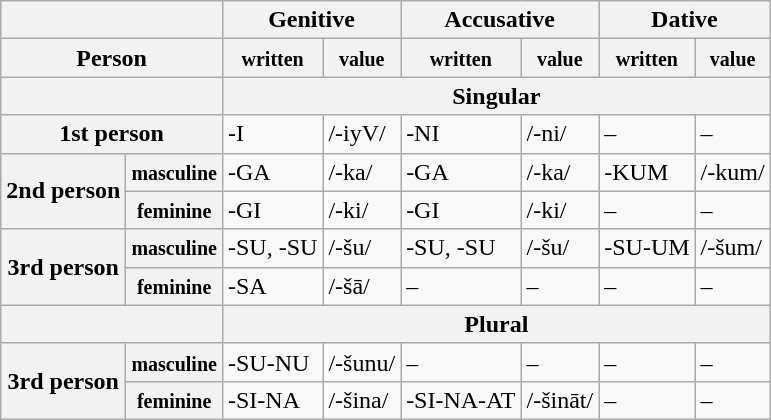<table class="wikitable">
<tr>
<th colspan="2"></th>
<th colspan="2">Genitive</th>
<th colspan="2">Accusative</th>
<th colspan="2">Dative</th>
</tr>
<tr>
<th colspan="2">Person</th>
<th><small>written</small></th>
<th><small>value</small></th>
<th><small>written</small></th>
<th><small>value</small></th>
<th><small>written</small></th>
<th><small>value</small></th>
</tr>
<tr>
<th colspan="2"></th>
<th colspan="6">Singular</th>
</tr>
<tr>
<th colspan="2">1st person</th>
<td>-I</td>
<td>/-iyV/</td>
<td>-NI</td>
<td>/-ni/</td>
<td>–</td>
<td>–</td>
</tr>
<tr>
<th rowspan="2">2nd person</th>
<th><small>masculine</small></th>
<td>-GA</td>
<td>/-ka/</td>
<td>-GA</td>
<td>/-ka/</td>
<td>-KUM</td>
<td>/-kum/</td>
</tr>
<tr>
<th><small>feminine</small></th>
<td>-GI</td>
<td>/-ki/</td>
<td>-GI</td>
<td>/-ki/</td>
<td>–</td>
<td>–</td>
</tr>
<tr>
<th rowspan="2">3rd person</th>
<th><small>masculine</small></th>
<td>-SU, -SU</td>
<td>/-šu/</td>
<td>-SU, -SU</td>
<td>/-šu/</td>
<td>-SU-UM</td>
<td>/-šum/</td>
</tr>
<tr>
<th><small>feminine</small></th>
<td>-SA</td>
<td>/-šā/</td>
<td>–</td>
<td>–</td>
<td>–</td>
<td>–</td>
</tr>
<tr>
<th colspan="2"></th>
<th colspan="6">Plural</th>
</tr>
<tr>
<th rowspan="2">3rd person</th>
<th><small>masculine</small></th>
<td>-SU-NU</td>
<td>/-šunu/</td>
<td>–</td>
<td>–</td>
<td>–</td>
<td>–</td>
</tr>
<tr>
<th><small>feminine</small></th>
<td>-SI-NA</td>
<td>/-šina/</td>
<td>-SI-NA-AT</td>
<td>/-šināt/</td>
<td>–</td>
<td>–</td>
</tr>
</table>
